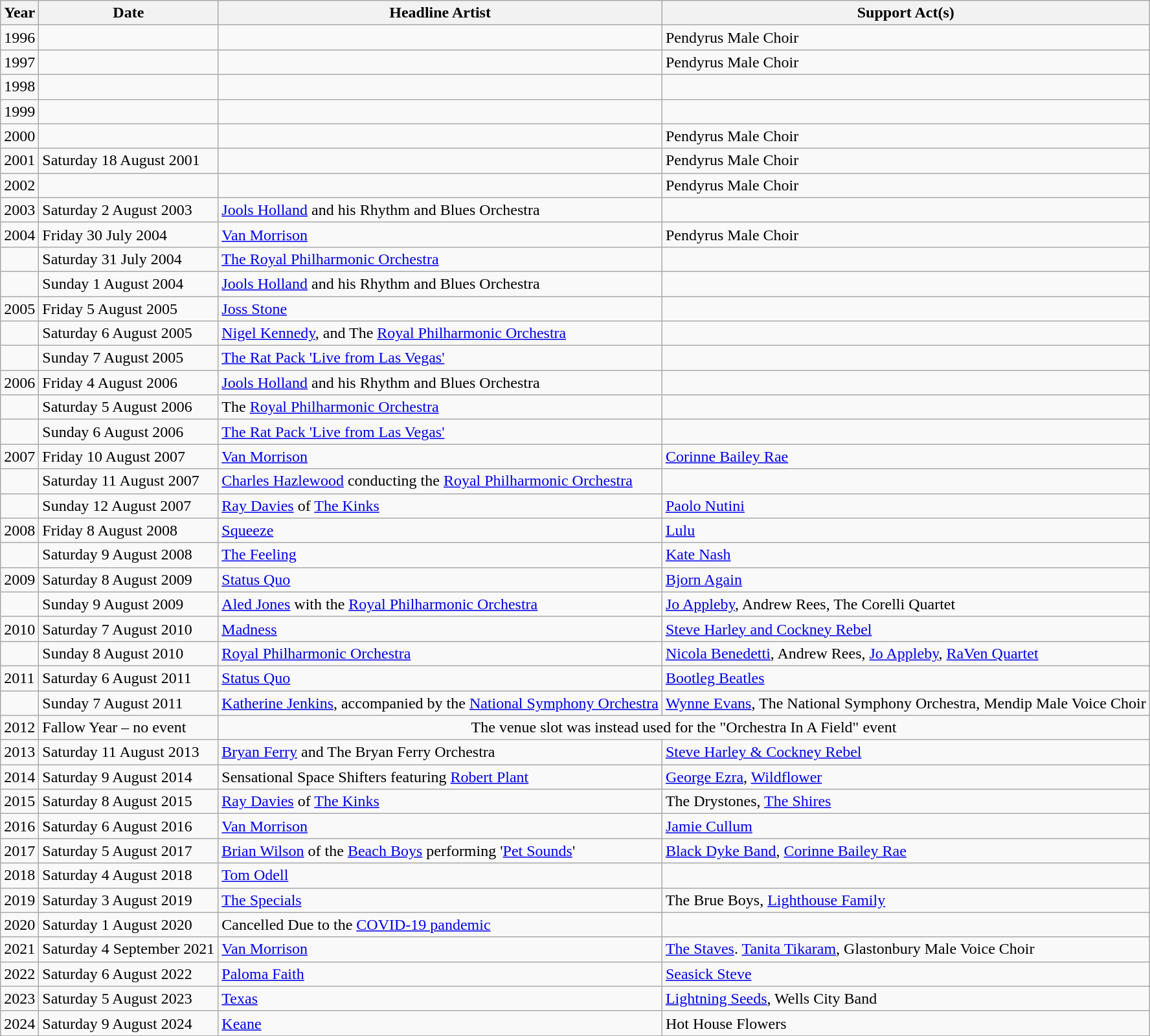<table class="wikitable">
<tr>
<th>Year</th>
<th>Date</th>
<th>Headline Artist</th>
<th>Support Act(s)</th>
</tr>
<tr>
<td>1996</td>
<td></td>
<td></td>
<td>Pendyrus Male Choir</td>
</tr>
<tr>
<td>1997</td>
<td></td>
<td></td>
<td>Pendyrus Male Choir</td>
</tr>
<tr>
<td>1998</td>
<td></td>
<td></td>
<td></td>
</tr>
<tr>
<td>1999</td>
<td></td>
<td></td>
<td></td>
</tr>
<tr>
<td>2000</td>
<td></td>
<td></td>
<td>Pendyrus Male Choir</td>
</tr>
<tr>
<td>2001</td>
<td>Saturday 18 August 2001</td>
<td></td>
<td>Pendyrus Male Choir</td>
</tr>
<tr>
<td>2002</td>
<td></td>
<td></td>
<td>Pendyrus Male Choir</td>
</tr>
<tr>
<td>2003</td>
<td>Saturday 2 August 2003</td>
<td><a href='#'>Jools Holland</a> and his Rhythm and Blues Orchestra</td>
<td></td>
</tr>
<tr>
<td>2004</td>
<td>Friday 30 July 2004</td>
<td><a href='#'>Van Morrison</a></td>
<td>Pendyrus Male Choir</td>
</tr>
<tr>
<td></td>
<td>Saturday 31 July 2004</td>
<td><a href='#'>The Royal Philharmonic Orchestra</a></td>
<td></td>
</tr>
<tr>
<td></td>
<td>Sunday 1 August 2004</td>
<td><a href='#'>Jools Holland</a> and his Rhythm and Blues Orchestra</td>
<td></td>
</tr>
<tr>
<td>2005</td>
<td>Friday 5 August 2005</td>
<td><a href='#'>Joss Stone</a></td>
<td></td>
</tr>
<tr>
<td></td>
<td>Saturday 6 August 2005</td>
<td><a href='#'>Nigel Kennedy</a>, and The <a href='#'>Royal Philharmonic Orchestra</a></td>
<td></td>
</tr>
<tr>
<td></td>
<td>Sunday 7 August 2005</td>
<td><a href='#'>The Rat Pack 'Live from Las Vegas'</a></td>
<td></td>
</tr>
<tr>
<td>2006</td>
<td>Friday 4 August 2006</td>
<td><a href='#'>Jools Holland</a> and his Rhythm and Blues Orchestra</td>
<td></td>
</tr>
<tr>
<td></td>
<td>Saturday 5 August 2006</td>
<td>The <a href='#'>Royal Philharmonic Orchestra</a></td>
<td></td>
</tr>
<tr>
<td></td>
<td>Sunday 6 August 2006</td>
<td><a href='#'>The Rat Pack 'Live from Las Vegas'</a></td>
<td></td>
</tr>
<tr>
<td>2007</td>
<td>Friday 10 August 2007</td>
<td><a href='#'>Van Morrison</a></td>
<td><a href='#'>Corinne Bailey Rae</a></td>
</tr>
<tr>
<td></td>
<td>Saturday 11 August 2007</td>
<td><a href='#'>Charles Hazlewood</a> conducting the <a href='#'>Royal Philharmonic Orchestra</a></td>
<td></td>
</tr>
<tr>
<td></td>
<td>Sunday 12 August 2007</td>
<td><a href='#'>Ray Davies</a> of <a href='#'>The Kinks</a></td>
<td><a href='#'>Paolo Nutini</a></td>
</tr>
<tr>
<td>2008</td>
<td>Friday 8 August 2008</td>
<td><a href='#'>Squeeze</a></td>
<td><a href='#'>Lulu</a></td>
</tr>
<tr>
<td></td>
<td>Saturday 9 August 2008</td>
<td><a href='#'>The Feeling</a></td>
<td><a href='#'>Kate Nash</a></td>
</tr>
<tr>
<td>2009</td>
<td>Saturday 8 August 2009</td>
<td><a href='#'>Status Quo</a></td>
<td><a href='#'>Bjorn Again</a></td>
</tr>
<tr>
<td></td>
<td>Sunday 9 August 2009</td>
<td><a href='#'>Aled Jones</a> with the <a href='#'>Royal Philharmonic Orchestra</a></td>
<td><a href='#'>Jo Appleby</a>, Andrew Rees, The Corelli Quartet</td>
</tr>
<tr>
<td>2010</td>
<td>Saturday 7 August 2010</td>
<td><a href='#'>Madness</a></td>
<td><a href='#'>Steve Harley and Cockney Rebel</a></td>
</tr>
<tr>
<td></td>
<td>Sunday 8 August 2010</td>
<td><a href='#'>Royal Philharmonic Orchestra</a></td>
<td><a href='#'>Nicola Benedetti</a>, Andrew Rees, <a href='#'>Jo Appleby</a>, <a href='#'>RaVen Quartet</a></td>
</tr>
<tr>
<td>2011</td>
<td>Saturday 6 August 2011</td>
<td><a href='#'>Status Quo</a></td>
<td><a href='#'>Bootleg Beatles</a></td>
</tr>
<tr>
<td></td>
<td>Sunday 7 August 2011</td>
<td><a href='#'>Katherine Jenkins</a>, accompanied by the <a href='#'>National Symphony Orchestra</a></td>
<td><a href='#'>Wynne Evans</a>, The National Symphony Orchestra, Mendip Male Voice Choir</td>
</tr>
<tr>
<td>2012</td>
<td>Fallow Year – no event</td>
<td colspan="2" style="text-align: center;">The venue slot was instead used for the "Orchestra In A Field" event</td>
</tr>
<tr>
<td>2013</td>
<td>Saturday 11 August 2013</td>
<td><a href='#'>Bryan Ferry</a> and The Bryan Ferry Orchestra</td>
<td><a href='#'>Steve Harley & Cockney Rebel</a></td>
</tr>
<tr>
<td>2014</td>
<td>Saturday 9 August 2014</td>
<td>Sensational Space Shifters featuring <a href='#'>Robert Plant</a></td>
<td><a href='#'>George Ezra</a>, <a href='#'>Wildflower</a></td>
</tr>
<tr>
<td>2015</td>
<td>Saturday 8 August 2015</td>
<td><a href='#'>Ray Davies</a> of <a href='#'>The Kinks</a></td>
<td>The Drystones, <a href='#'>The Shires</a></td>
</tr>
<tr>
<td>2016</td>
<td>Saturday 6 August 2016</td>
<td><a href='#'>Van Morrison</a></td>
<td><a href='#'>Jamie Cullum</a></td>
</tr>
<tr>
<td>2017</td>
<td>Saturday 5 August 2017</td>
<td><a href='#'>Brian Wilson</a> of the <a href='#'>Beach Boys</a> performing '<a href='#'>Pet Sounds</a>'</td>
<td><a href='#'>Black Dyke Band</a>, <a href='#'>Corinne Bailey Rae</a></td>
</tr>
<tr>
<td>2018</td>
<td>Saturday 4 August 2018</td>
<td><a href='#'>Tom Odell</a></td>
<td></td>
</tr>
<tr>
<td>2019</td>
<td>Saturday 3 August 2019</td>
<td><a href='#'>The Specials</a></td>
<td>The Brue Boys, <a href='#'>Lighthouse Family</a></td>
</tr>
<tr>
<td>2020</td>
<td>Saturday 1 August 2020</td>
<td>Cancelled Due to the <a href='#'>COVID-19 pandemic</a></td>
<td></td>
</tr>
<tr>
<td>2021</td>
<td>Saturday 4 September 2021</td>
<td><a href='#'>Van Morrison</a></td>
<td><a href='#'>The Staves</a>. <a href='#'>Tanita Tikaram</a>, Glastonbury Male Voice Choir</td>
</tr>
<tr>
<td>2022</td>
<td>Saturday 6 August 2022</td>
<td><a href='#'>Paloma Faith</a></td>
<td><a href='#'>Seasick Steve</a></td>
</tr>
<tr>
<td>2023</td>
<td>Saturday 5 August 2023</td>
<td><a href='#'>Texas</a></td>
<td><a href='#'>Lightning Seeds</a>, Wells City Band</td>
</tr>
<tr>
<td>2024</td>
<td>Saturday 9 August 2024</td>
<td><a href='#'>Keane</a></td>
<td>Hot House Flowers</td>
</tr>
</table>
